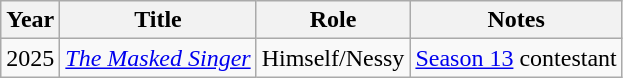<table class="wikitable sortable">
<tr>
<th>Year</th>
<th>Title</th>
<th>Role</th>
<th class="unsortable">Notes</th>
</tr>
<tr>
<td>2025</td>
<td><em><a href='#'>The Masked Singer</a></em></td>
<td>Himself/Nessy</td>
<td><a href='#'>Season 13</a> contestant</td>
</tr>
</table>
